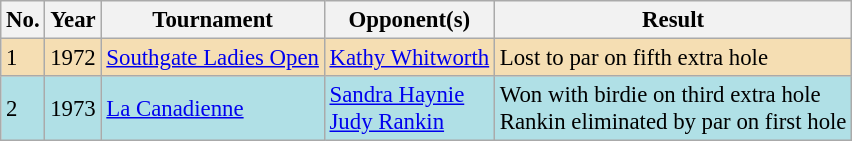<table class="wikitable" style="font-size:95%;">
<tr>
<th>No.</th>
<th>Year</th>
<th>Tournament</th>
<th>Opponent(s)</th>
<th>Result</th>
</tr>
<tr bgcolor="#F5DEB3">
<td>1</td>
<td>1972</td>
<td><a href='#'>Southgate Ladies Open</a></td>
<td> <a href='#'>Kathy Whitworth</a></td>
<td>Lost to par on fifth extra hole</td>
</tr>
<tr bgcolor="#B0E0E6">
<td>2</td>
<td>1973</td>
<td><a href='#'>La Canadienne</a></td>
<td> <a href='#'>Sandra Haynie</a><br> <a href='#'>Judy Rankin</a></td>
<td>Won with birdie on third extra hole<br>Rankin eliminated by par on first hole</td>
</tr>
</table>
